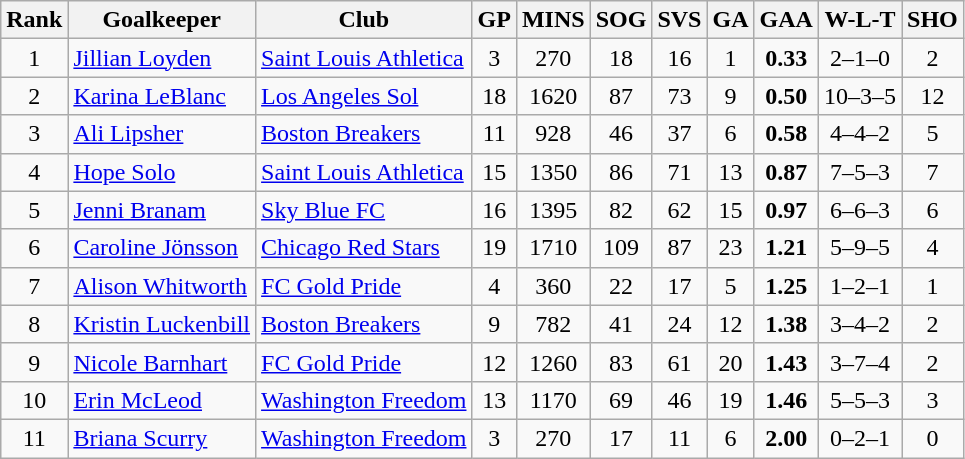<table class="wikitable">
<tr>
<th>Rank</th>
<th>Goalkeeper</th>
<th>Club</th>
<th>GP</th>
<th>MINS</th>
<th>SOG</th>
<th>SVS</th>
<th>GA</th>
<th>GAA</th>
<th>W-L-T</th>
<th>SHO</th>
</tr>
<tr>
<td align=center>1</td>
<td> <a href='#'>Jillian Loyden</a></td>
<td><a href='#'>Saint Louis Athletica</a></td>
<td align=center>3</td>
<td align=center>270</td>
<td align=center>18</td>
<td align=center>16</td>
<td align=center>1</td>
<td align=center><strong>0.33</strong></td>
<td align=center>2–1–0</td>
<td align=center>2</td>
</tr>
<tr>
<td align=center>2</td>
<td> <a href='#'>Karina LeBlanc</a></td>
<td><a href='#'>Los Angeles Sol</a></td>
<td align=center>18</td>
<td align=center>1620</td>
<td align=center>87</td>
<td align=center>73</td>
<td align=center>9</td>
<td align=center><strong>0.50</strong></td>
<td align=center>10–3–5</td>
<td align=center>12</td>
</tr>
<tr>
<td align=center>3</td>
<td> <a href='#'>Ali Lipsher</a></td>
<td><a href='#'>Boston Breakers</a></td>
<td align=center>11</td>
<td align=center>928</td>
<td align=center>46</td>
<td align=center>37</td>
<td align=center>6</td>
<td align=center><strong>0.58</strong></td>
<td align=center>4–4–2</td>
<td align=center>5</td>
</tr>
<tr>
<td align=center>4</td>
<td> <a href='#'>Hope Solo</a></td>
<td><a href='#'>Saint Louis Athletica</a></td>
<td align=center>15</td>
<td align=center>1350</td>
<td align=center>86</td>
<td align=center>71</td>
<td align=center>13</td>
<td align=center><strong>0.87</strong></td>
<td align=center>7–5–3</td>
<td align=center>7</td>
</tr>
<tr>
<td align=center>5</td>
<td> <a href='#'>Jenni Branam</a></td>
<td><a href='#'>Sky Blue FC</a></td>
<td align=center>16</td>
<td align=center>1395</td>
<td align=center>82</td>
<td align=center>62</td>
<td align=center>15</td>
<td align=center><strong>0.97</strong></td>
<td align=center>6–6–3</td>
<td align=center>6</td>
</tr>
<tr>
<td align=center>6</td>
<td> <a href='#'>Caroline Jönsson</a></td>
<td><a href='#'>Chicago Red Stars</a></td>
<td align=center>19</td>
<td align=center>1710</td>
<td align=center>109</td>
<td align=center>87</td>
<td align=center>23</td>
<td align=center><strong>1.21</strong></td>
<td align=center>5–9–5</td>
<td align=center>4</td>
</tr>
<tr>
<td align=center>7</td>
<td> <a href='#'>Alison Whitworth</a></td>
<td><a href='#'>FC Gold Pride</a></td>
<td align=center>4</td>
<td align=center>360</td>
<td align=center>22</td>
<td align=center>17</td>
<td align=center>5</td>
<td align=center><strong>1.25</strong></td>
<td align=center>1–2–1</td>
<td align=center>1</td>
</tr>
<tr>
<td align=center>8</td>
<td> <a href='#'>Kristin Luckenbill</a></td>
<td><a href='#'>Boston Breakers</a></td>
<td align=center>9</td>
<td align=center>782</td>
<td align=center>41</td>
<td align=center>24</td>
<td align=center>12</td>
<td align=center><strong>1.38</strong></td>
<td align=center>3–4–2</td>
<td align=center>2</td>
</tr>
<tr>
<td align=center>9</td>
<td> <a href='#'>Nicole Barnhart</a></td>
<td><a href='#'>FC Gold Pride</a></td>
<td align=center>12</td>
<td align=center>1260</td>
<td align=center>83</td>
<td align=center>61</td>
<td align=center>20</td>
<td align=center><strong>1.43</strong></td>
<td align=center>3–7–4</td>
<td align=center>2</td>
</tr>
<tr>
<td align=center>10</td>
<td> <a href='#'>Erin McLeod</a></td>
<td><a href='#'>Washington Freedom</a></td>
<td align=center>13</td>
<td align=center>1170</td>
<td align=center>69</td>
<td align=center>46</td>
<td align=center>19</td>
<td align=center><strong>1.46</strong></td>
<td align=center>5–5–3</td>
<td align=center>3</td>
</tr>
<tr>
<td align=center>11</td>
<td> <a href='#'>Briana Scurry</a></td>
<td><a href='#'>Washington Freedom</a></td>
<td align=center>3</td>
<td align=center>270</td>
<td align=center>17</td>
<td align=center>11</td>
<td align=center>6</td>
<td align=center><strong>2.00</strong></td>
<td align=center>0–2–1</td>
<td align=center>0</td>
</tr>
</table>
